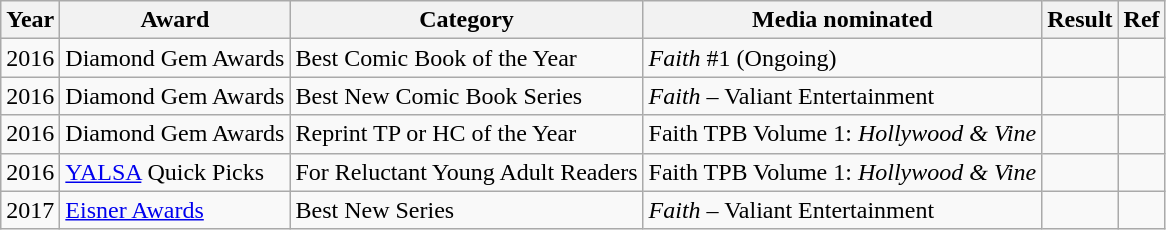<table class="wikitable sortable">
<tr>
<th scope="col">Year</th>
<th scope="col">Award</th>
<th scope="col">Category</th>
<th scope="col">Media nominated</th>
<th scope="col">Result</th>
<th scope="col">Ref</th>
</tr>
<tr>
<td style="text-align: center;">2016</td>
<td>Diamond Gem Awards</td>
<td>Best Comic Book of the Year</td>
<td><em>Faith</em> #1 (Ongoing)</td>
<td></td>
<td></td>
</tr>
<tr>
<td style="text-align: center;">2016</td>
<td>Diamond Gem Awards</td>
<td>Best New Comic Book Series</td>
<td><em>Faith</em> – Valiant Entertainment</td>
<td></td>
<td></td>
</tr>
<tr>
<td style="text-align: center;">2016</td>
<td>Diamond Gem Awards</td>
<td>Reprint TP or HC of the Year</td>
<td>Faith TPB Volume 1: <em>Hollywood & Vine</em></td>
<td></td>
<td></td>
</tr>
<tr>
<td style="text-align: center;">2016</td>
<td><a href='#'>YALSA</a> Quick Picks</td>
<td>For Reluctant Young Adult Readers</td>
<td>Faith TPB Volume 1: <em>Hollywood & Vine</em></td>
<td></td>
<td></td>
</tr>
<tr>
<td style="text-align: center;">2017</td>
<td><a href='#'>Eisner Awards</a></td>
<td>Best New Series</td>
<td><em>Faith</em> – Valiant Entertainment</td>
<td></td>
<td></td>
</tr>
</table>
